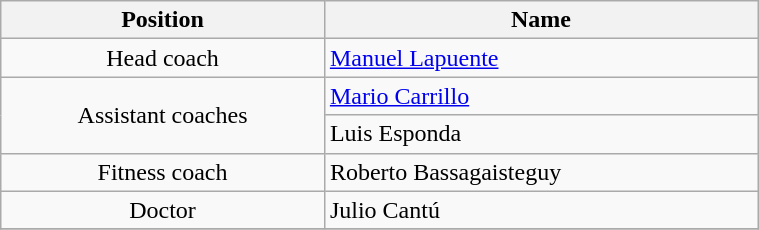<table class="wikitable" style="text-align:center; font-size:100%; width:40%;">
<tr>
<th>Position</th>
<th>Name</th>
</tr>
<tr>
<td>Head coach</td>
<td align=left> <a href='#'>Manuel Lapuente</a></td>
</tr>
<tr>
<td rowspan=2>Assistant coaches</td>
<td align=left> <a href='#'>Mario Carrillo</a></td>
</tr>
<tr>
<td align=left> Luis Esponda</td>
</tr>
<tr>
<td>Fitness coach</td>
<td align=left> Roberto Bassagaisteguy</td>
</tr>
<tr>
<td>Doctor</td>
<td align=left> Julio Cantú</td>
</tr>
<tr>
</tr>
</table>
